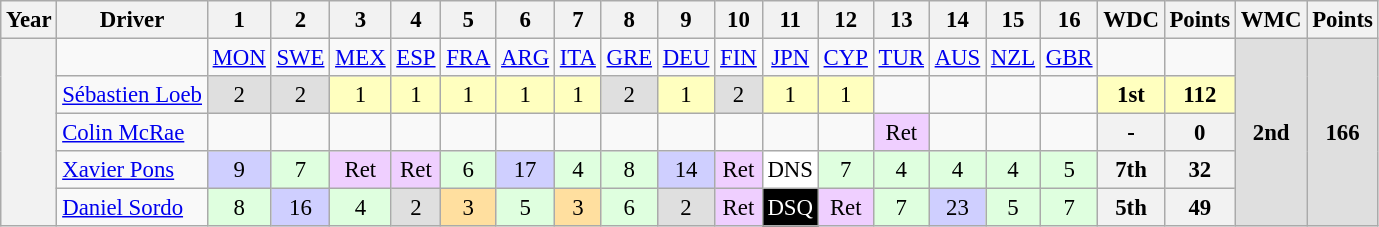<table class="wikitable" style="text-align:center; font-size:95%">
<tr>
<th>Year</th>
<th>Driver</th>
<th>1</th>
<th>2</th>
<th>3</th>
<th>4</th>
<th>5</th>
<th>6</th>
<th>7</th>
<th>8</th>
<th>9</th>
<th>10</th>
<th>11</th>
<th>12</th>
<th>13</th>
<th>14</th>
<th>15</th>
<th>16</th>
<th>WDC</th>
<th>Points</th>
<th>WMC</th>
<th>Points</th>
</tr>
<tr>
<th rowspan=5></th>
<td></td>
<td><a href='#'>MON</a></td>
<td><a href='#'>SWE</a></td>
<td><a href='#'>MEX</a></td>
<td><a href='#'>ESP</a></td>
<td><a href='#'>FRA</a></td>
<td><a href='#'>ARG</a></td>
<td><a href='#'>ITA</a></td>
<td><a href='#'>GRE</a></td>
<td><a href='#'>DEU</a></td>
<td><a href='#'>FIN</a></td>
<td><a href='#'>JPN</a></td>
<td><a href='#'>CYP</a></td>
<td><a href='#'>TUR</a></td>
<td><a href='#'>AUS</a></td>
<td><a href='#'>NZL</a></td>
<td><a href='#'>GBR</a></td>
<td></td>
<td></td>
<td style="background:#DFDFDF;" rowspan=5><strong>2nd</strong></td>
<td style="background:#DFDFDF;" rowspan=5><strong>166</strong></td>
</tr>
<tr>
<td align=left> <a href='#'>Sébastien Loeb</a></td>
<td style="background:#DFDFDF;">2</td>
<td style="background:#DFDFDF;">2</td>
<td style="background:#FFFFBF;">1</td>
<td style="background:#FFFFBF;">1</td>
<td style="background:#FFFFBF;">1</td>
<td style="background:#FFFFBF;">1</td>
<td style="background:#FFFFBF;">1</td>
<td style="background:#DFDFDF;">2</td>
<td style="background:#FFFFBF;">1</td>
<td style="background:#DFDFDF;">2</td>
<td style="background:#FFFFBF;">1</td>
<td style="background:#FFFFBF;">1</td>
<td></td>
<td></td>
<td></td>
<td></td>
<td style="background:#FFFFBF;"><strong>1st</strong></td>
<td style="background:#FFFFBF;"><strong>112</strong></td>
</tr>
<tr>
<td align=left> <a href='#'>Colin McRae</a></td>
<td></td>
<td></td>
<td></td>
<td></td>
<td></td>
<td></td>
<td></td>
<td></td>
<td></td>
<td></td>
<td></td>
<td></td>
<td style="background:#EFCFFF;">Ret</td>
<td></td>
<td></td>
<td></td>
<th>-</th>
<th>0</th>
</tr>
<tr>
<td align=left> <a href='#'>Xavier Pons</a></td>
<td style="background:#CFCFFF;">9</td>
<td style="background:#DFFFDF;">7</td>
<td style="background:#EFCFFF;">Ret</td>
<td style="background:#EFCFFF;">Ret</td>
<td style="background:#DFFFDF;">6</td>
<td style="background:#CFCFFF;">17</td>
<td style="background:#DFFFDF;">4</td>
<td style="background:#DFFFDF;">8</td>
<td style="background:#CFCFFF;">14</td>
<td style="background:#EFCFFF;">Ret</td>
<td style="background:#FFFFFF;">DNS</td>
<td style="background:#DFFFDF;">7</td>
<td style="background:#DFFFDF;">4</td>
<td style="background:#DFFFDF;">4</td>
<td style="background:#DFFFDF;">4</td>
<td style="background:#DFFFDF;">5</td>
<th>7th</th>
<th>32</th>
</tr>
<tr>
<td align=left> <a href='#'>Daniel Sordo</a></td>
<td style="background:#DFFFDF;">8</td>
<td style="background:#CFCFFF;">16</td>
<td style="background:#DFFFDF;">4</td>
<td style="background:#DFDFDF;">2</td>
<td style="background:#FFDF9F;">3</td>
<td style="background:#DFFFDF;">5</td>
<td style="background:#FFDF9F;">3</td>
<td style="background:#DFFFDF;">6</td>
<td style="background:#DFDFDF;">2</td>
<td style="background:#EFCFFF;">Ret</td>
<td style="background:#000000; color:#ffffff">DSQ</td>
<td style="background:#EFCFFF;">Ret</td>
<td style="background:#DFFFDF;">7</td>
<td style="background:#CFCFFF;">23</td>
<td style="background:#DFFFDF;">5</td>
<td style="background:#DFFFDF;">7</td>
<th>5th</th>
<th>49</th>
</tr>
</table>
